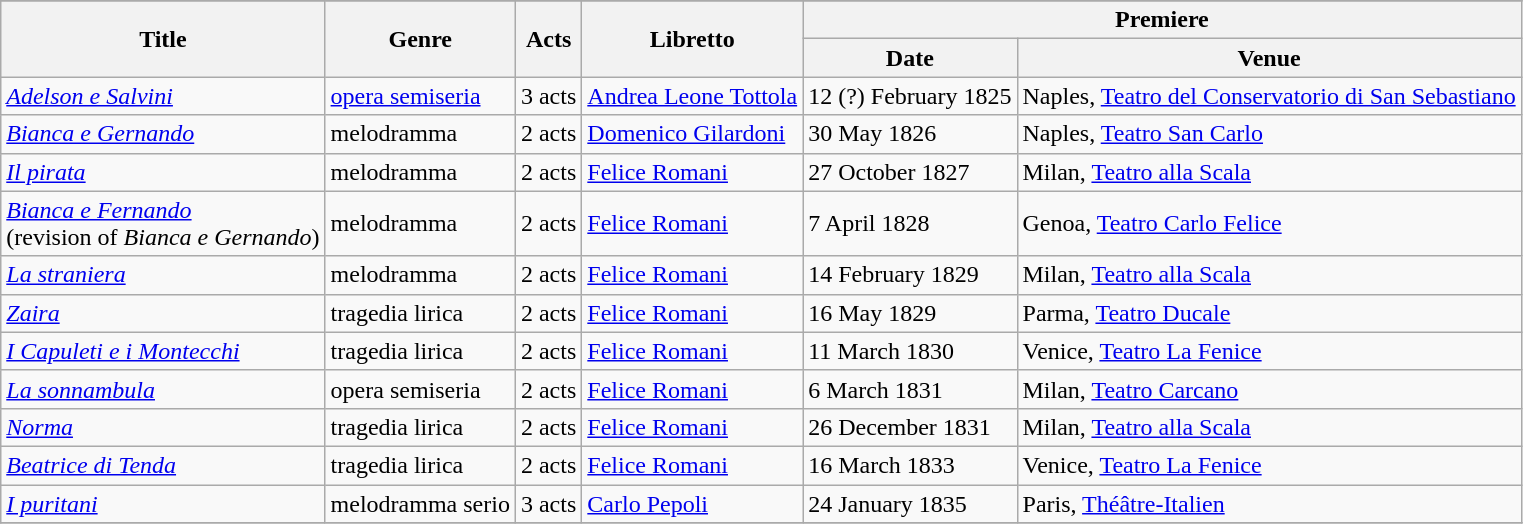<table class = "wikitable sortable plainrowheaders">
<tr>
</tr>
<tr>
<th rowspan="2">Title</th>
<th rowspan="2">Genre</th>
<th rowspan="2">Acts</th>
<th rowspan="2">Libretto</th>
<th colspan="2">Premiere</th>
</tr>
<tr>
<th>Date</th>
<th>Venue</th>
</tr>
<tr>
<td><em><a href='#'>Adelson e Salvini</a></em></td>
<td><a href='#'>opera semiseria</a></td>
<td>3 acts</td>
<td><a href='#'>Andrea Leone Tottola</a></td>
<td>12 (?) February 1825</td>
<td>Naples, <a href='#'>Teatro del Conservatorio di San Sebastiano</a></td>
</tr>
<tr>
<td><em><a href='#'>Bianca e Gernando</a></em></td>
<td>melodramma</td>
<td>2 acts</td>
<td><a href='#'>Domenico Gilardoni</a></td>
<td>30 May 1826</td>
<td>Naples, <a href='#'>Teatro San Carlo</a></td>
</tr>
<tr>
<td><em><a href='#'>Il pirata</a></em></td>
<td>melodramma</td>
<td>2 acts</td>
<td><a href='#'>Felice Romani</a></td>
<td>27 October 1827</td>
<td>Milan, <a href='#'>Teatro alla Scala</a></td>
</tr>
<tr>
<td><em><a href='#'>Bianca e Fernando</a></em> <br>(revision of <em>Bianca e Gernando</em>)</td>
<td>melodramma</td>
<td>2 acts</td>
<td><a href='#'>Felice Romani</a></td>
<td>7 April 1828</td>
<td>Genoa, <a href='#'>Teatro Carlo Felice</a></td>
</tr>
<tr>
<td><em><a href='#'>La straniera</a></em></td>
<td>melodramma</td>
<td>2 acts</td>
<td><a href='#'>Felice Romani</a></td>
<td>14 February 1829</td>
<td>Milan, <a href='#'>Teatro alla Scala</a></td>
</tr>
<tr>
<td><em><a href='#'>Zaira</a></em></td>
<td>tragedia lirica</td>
<td>2 acts</td>
<td><a href='#'>Felice Romani</a></td>
<td>16 May 1829</td>
<td>Parma, <a href='#'>Teatro Ducale</a></td>
</tr>
<tr>
<td><em><a href='#'>I Capuleti e i Montecchi</a></em></td>
<td>tragedia lirica</td>
<td>2 acts</td>
<td><a href='#'>Felice Romani</a></td>
<td>11 March 1830</td>
<td>Venice, <a href='#'>Teatro La Fenice</a></td>
</tr>
<tr>
<td><em><a href='#'>La sonnambula</a></em></td>
<td>opera semiseria</td>
<td>2 acts</td>
<td><a href='#'>Felice Romani</a></td>
<td>6 March 1831</td>
<td>Milan, <a href='#'>Teatro Carcano</a></td>
</tr>
<tr>
<td><em><a href='#'>Norma</a></em></td>
<td>tragedia lirica</td>
<td>2 acts</td>
<td><a href='#'>Felice Romani</a></td>
<td>26 December 1831</td>
<td>Milan, <a href='#'>Teatro alla Scala</a></td>
</tr>
<tr>
<td><em><a href='#'>Beatrice di Tenda</a></em></td>
<td>tragedia lirica</td>
<td>2 acts</td>
<td><a href='#'>Felice Romani</a></td>
<td>16 March 1833</td>
<td>Venice, <a href='#'>Teatro La Fenice</a></td>
</tr>
<tr>
<td><em><a href='#'>I puritani</a></em></td>
<td>melodramma serio</td>
<td>3 acts</td>
<td><a href='#'>Carlo Pepoli</a></td>
<td>24 January 1835</td>
<td>Paris, <a href='#'>Théâtre-Italien</a></td>
</tr>
<tr>
</tr>
</table>
